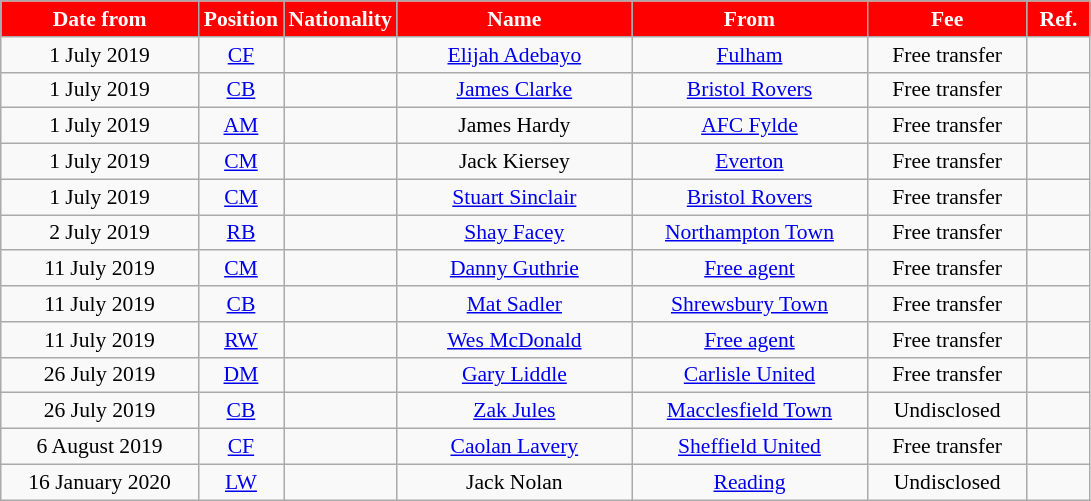<table class="wikitable"  style="text-align:center; font-size:90%; ">
<tr>
<th style="background:#FF0000; color:#FFFFFF; width:125px;">Date from</th>
<th style="background:#FF0000; color:#FFFFFF; width:50px;">Position</th>
<th style="background:#FF0000; color:#FFFFFF; width:50px;">Nationality</th>
<th style="background:#FF0000; color:#FFFFFF; width:150px;">Name</th>
<th style="background:#FF0000; color:#FFFFFF; width:150px;">From</th>
<th style="background:#FF0000; color:#FFFFFF; width:100px;">Fee</th>
<th style="background:#FF0000; color:#FFFFFF; width:35px;">Ref.</th>
</tr>
<tr>
<td>1 July 2019</td>
<td><a href='#'>CF</a></td>
<td></td>
<td><a href='#'>Elijah Adebayo</a></td>
<td> <a href='#'>Fulham</a></td>
<td>Free transfer</td>
<td></td>
</tr>
<tr>
<td>1 July 2019</td>
<td><a href='#'>CB</a></td>
<td></td>
<td><a href='#'>James Clarke</a></td>
<td> <a href='#'>Bristol Rovers</a></td>
<td>Free transfer</td>
<td></td>
</tr>
<tr>
<td>1 July 2019</td>
<td><a href='#'>AM</a></td>
<td></td>
<td>James Hardy</td>
<td> <a href='#'>AFC Fylde</a></td>
<td>Free transfer</td>
<td></td>
</tr>
<tr>
<td>1 July 2019</td>
<td><a href='#'>CM</a></td>
<td></td>
<td>Jack Kiersey</td>
<td> <a href='#'>Everton</a></td>
<td>Free transfer</td>
<td></td>
</tr>
<tr>
<td>1 July 2019</td>
<td><a href='#'>CM</a></td>
<td></td>
<td><a href='#'>Stuart Sinclair</a></td>
<td> <a href='#'>Bristol Rovers</a></td>
<td>Free transfer</td>
<td></td>
</tr>
<tr>
<td>2 July 2019</td>
<td><a href='#'>RB</a></td>
<td></td>
<td><a href='#'>Shay Facey</a></td>
<td> <a href='#'>Northampton Town</a></td>
<td>Free transfer</td>
<td></td>
</tr>
<tr>
<td>11 July 2019</td>
<td><a href='#'>CM</a></td>
<td></td>
<td><a href='#'>Danny Guthrie</a></td>
<td><a href='#'>Free agent</a></td>
<td>Free transfer</td>
<td></td>
</tr>
<tr>
<td>11 July 2019</td>
<td><a href='#'>CB</a></td>
<td></td>
<td><a href='#'>Mat Sadler</a></td>
<td> <a href='#'>Shrewsbury Town</a></td>
<td>Free transfer</td>
<td></td>
</tr>
<tr>
<td>11 July 2019</td>
<td><a href='#'>RW</a></td>
<td></td>
<td><a href='#'>Wes McDonald</a></td>
<td><a href='#'>Free agent</a></td>
<td>Free transfer</td>
<td></td>
</tr>
<tr>
<td>26 July 2019</td>
<td><a href='#'>DM</a></td>
<td></td>
<td><a href='#'>Gary Liddle</a></td>
<td> <a href='#'>Carlisle United</a></td>
<td>Free transfer</td>
<td></td>
</tr>
<tr>
<td>26 July 2019</td>
<td><a href='#'>CB</a></td>
<td></td>
<td><a href='#'>Zak Jules</a></td>
<td> <a href='#'>Macclesfield Town</a></td>
<td>Undisclosed</td>
<td></td>
</tr>
<tr>
<td>6 August 2019</td>
<td><a href='#'>CF</a></td>
<td></td>
<td><a href='#'>Caolan Lavery</a></td>
<td> <a href='#'>Sheffield United</a></td>
<td>Free transfer</td>
<td></td>
</tr>
<tr>
<td>16 January 2020</td>
<td><a href='#'>LW</a></td>
<td></td>
<td>Jack Nolan</td>
<td> <a href='#'>Reading</a></td>
<td>Undisclosed</td>
<td></td>
</tr>
</table>
